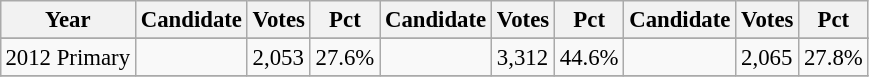<table class="wikitable" style="margin:0.5em ; font-size:95%">
<tr>
<th>Year</th>
<th>Candidate</th>
<th>Votes</th>
<th>Pct</th>
<th>Candidate</th>
<th>Votes</th>
<th>Pct</th>
<th>Candidate</th>
<th>Votes</th>
<th>Pct</th>
</tr>
<tr>
</tr>
<tr>
<td>2012 Primary</td>
<td></td>
<td>2,053</td>
<td>27.6%</td>
<td></td>
<td>3,312</td>
<td>44.6%</td>
<td></td>
<td>2,065</td>
<td>27.8%</td>
</tr>
<tr>
</tr>
</table>
